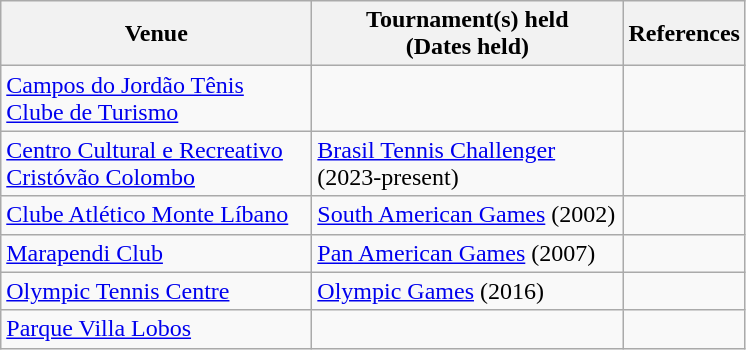<table class=wikitable>
<tr>
<th width=200>Venue</th>
<th width=200>Tournament(s) held<br>(Dates held)</th>
<th>References</th>
</tr>
<tr>
<td><a href='#'>Campos do Jordão Tênis Clube de Turismo</a></td>
<td></td>
<td></td>
</tr>
<tr>
<td><a href='#'>Centro Cultural e Recreativo Cristóvão Colombo</a></td>
<td><a href='#'>Brasil Tennis Challenger</a> (2023-present)</td>
<td></td>
</tr>
<tr>
<td><a href='#'>Clube Atlético Monte Líbano</a></td>
<td><a href='#'>South American Games</a> (2002)</td>
<td></td>
</tr>
<tr>
<td><a href='#'>Marapendi Club</a></td>
<td><a href='#'>Pan American Games</a> (2007)</td>
<td></td>
</tr>
<tr>
<td><a href='#'>Olympic Tennis Centre</a></td>
<td><a href='#'>Olympic Games</a> (2016)</td>
<td></td>
</tr>
<tr>
<td><a href='#'>Parque Villa Lobos</a></td>
<td></td>
<td></td>
</tr>
</table>
